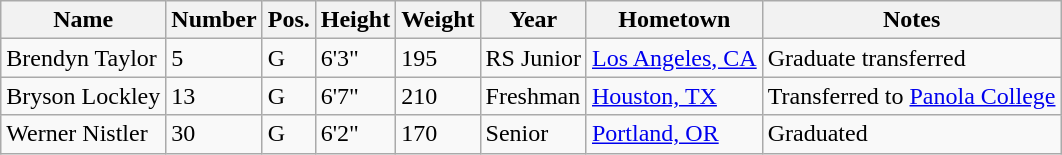<table class="wikitable sortable" border="1">
<tr>
<th>Name</th>
<th>Number</th>
<th>Pos.</th>
<th>Height</th>
<th>Weight</th>
<th>Year</th>
<th>Hometown</th>
<th class="unsortable">Notes</th>
</tr>
<tr>
<td>Brendyn Taylor</td>
<td>5</td>
<td>G</td>
<td>6'3"</td>
<td>195</td>
<td>RS Junior</td>
<td><a href='#'>Los Angeles, CA</a></td>
<td>Graduate transferred</td>
</tr>
<tr>
<td>Bryson Lockley</td>
<td>13</td>
<td>G</td>
<td>6'7"</td>
<td>210</td>
<td>Freshman</td>
<td><a href='#'>Houston, TX</a></td>
<td>Transferred to <a href='#'>Panola College</a></td>
</tr>
<tr>
<td>Werner Nistler</td>
<td>30</td>
<td>G</td>
<td>6'2"</td>
<td>170</td>
<td>Senior</td>
<td><a href='#'>Portland, OR</a></td>
<td>Graduated</td>
</tr>
</table>
